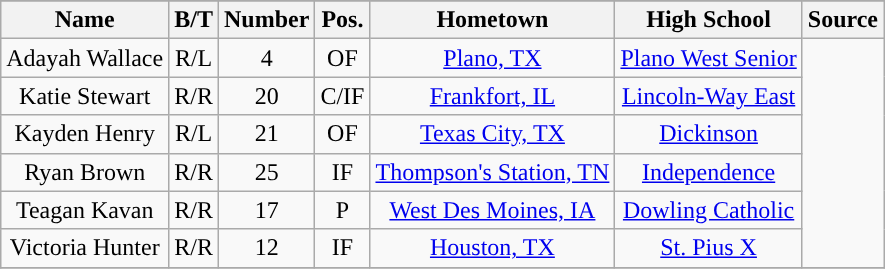<table class="wikitable sortable collapsible">
<tr>
</tr>
<tr>
<th style="text-align:center; ">Name</th>
<th style="text-align:center; ">B/T</th>
<th style="text-align:center; ">Number</th>
<th style="text-align:center; ">Pos.</th>
<th style="text-align:center; ">Hometown</th>
<th style="text-align:center; ">High School</th>
<th style="text-align:center; ">Source</th>
</tr>
<tr align="center">
<td>Adayah Wallace</td>
<td>R/L</td>
<td>4</td>
<td>OF</td>
<td><a href='#'>Plano, TX</a></td>
<td><a href='#'>Plano West Senior</a></td>
<td rowspan="6"></td>
</tr>
<tr align="center">
<td>Katie Stewart</td>
<td>R/R</td>
<td>20</td>
<td>C/IF</td>
<td><a href='#'>Frankfort, IL</a></td>
<td><a href='#'>Lincoln-Way East</a></td>
</tr>
<tr align="center">
<td>Kayden Henry</td>
<td>R/L</td>
<td>21</td>
<td>OF</td>
<td><a href='#'>Texas City, TX</a></td>
<td><a href='#'>Dickinson</a></td>
</tr>
<tr align="center">
<td>Ryan Brown</td>
<td>R/R</td>
<td>25</td>
<td>IF</td>
<td><a href='#'>Thompson's Station, TN</a></td>
<td><a href='#'>Independence</a></td>
</tr>
<tr align="center">
<td>Teagan Kavan</td>
<td>R/R</td>
<td>17</td>
<td>P</td>
<td><a href='#'>West Des Moines, IA</a></td>
<td><a href='#'>Dowling Catholic</a></td>
</tr>
<tr align="center">
<td>Victoria Hunter</td>
<td>R/R</td>
<td>12</td>
<td>IF</td>
<td><a href='#'>Houston, TX</a></td>
<td><a href='#'>St. Pius X</a></td>
</tr>
<tr>
</tr>
</table>
